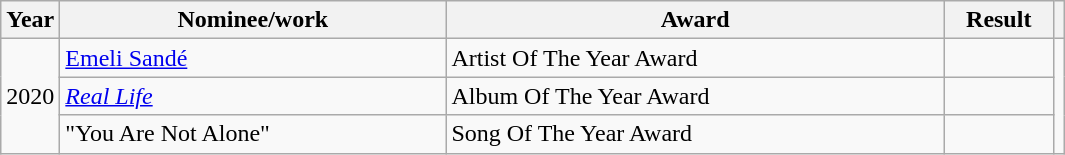<table class="wikitable">
<tr>
<th>Year</th>
<th width="250">Nominee/work</th>
<th width="325">Award</th>
<th width="65">Result</th>
<th></th>
</tr>
<tr>
<td rowspan="3">2020</td>
<td><a href='#'>Emeli Sandé</a></td>
<td>Artist Of The Year Award</td>
<td></td>
<td rowspan="3" style="text-align:center;"></td>
</tr>
<tr>
<td><em><a href='#'>Real Life</a></em></td>
<td>Album Of The Year Award</td>
<td></td>
</tr>
<tr>
<td>"You Are Not Alone"</td>
<td>Song Of The Year Award</td>
<td></td>
</tr>
</table>
